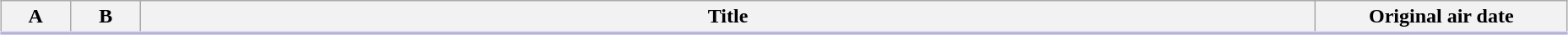<table class="wikitable" style="width:98%; margin:auto; background:#FFF;">
<tr style="border-bottom: 3px solid #CCF;">
<th style="width:3em;">A</th>
<th style="width:3em;">B</th>
<th>Title</th>
<th style="width:12em;">Original air date</th>
</tr>
<tr>
</tr>
</table>
